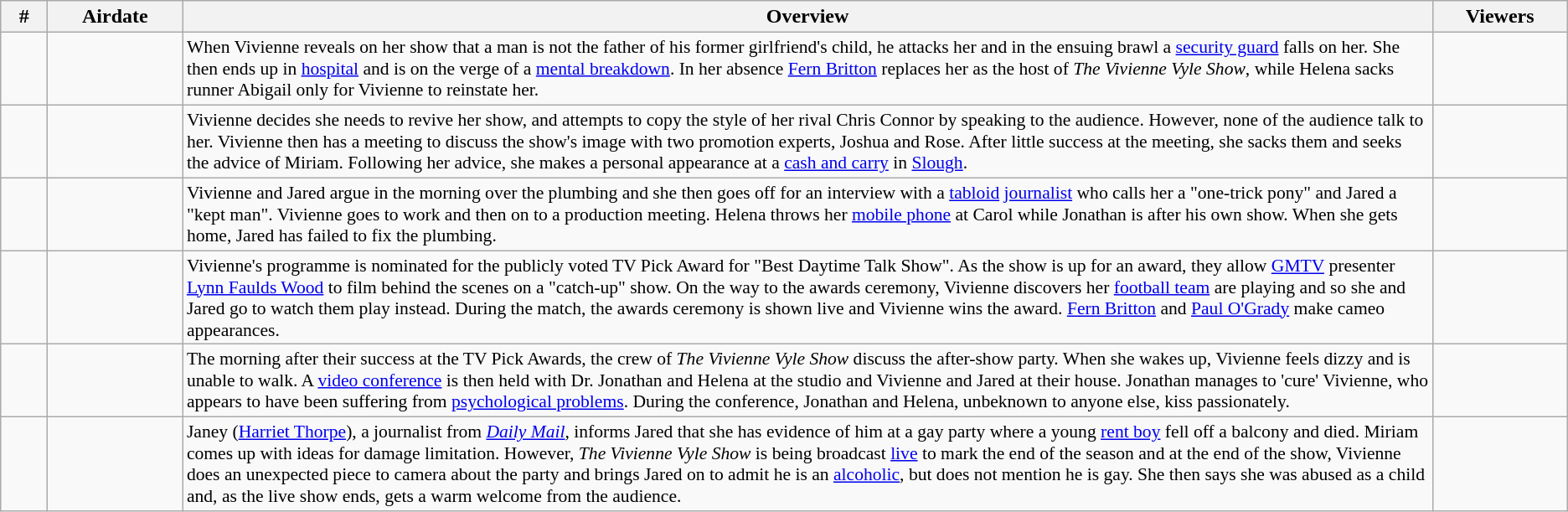<table class="wikitable">
<tr>
<th width="30">#</th>
<th width="100"><strong>Airdate</strong></th>
<th><strong>Overview</strong></th>
<th width="100"><strong>Viewers</strong></th>
</tr>
<tr>
<td></td>
<td></td>
<td style="font-size: 90%;">When Vivienne reveals on her show that a man is not the father of his former girlfriend's child, he attacks her and in the ensuing brawl a <a href='#'>security guard</a> falls on her. She then ends up in <a href='#'>hospital</a> and is on the verge of a <a href='#'>mental breakdown</a>. In her absence <a href='#'>Fern Britton</a> replaces her as the host of <em>The Vivienne Vyle Show</em>, while Helena sacks runner Abigail only for Vivienne to reinstate her.</td>
<td></td>
</tr>
<tr>
<td></td>
<td></td>
<td style="font-size: 90%;">Vivienne decides she needs to revive her show, and attempts to copy the style of her rival Chris Connor by speaking to the audience. However, none of the audience talk to her. Vivienne then has a meeting to discuss the show's image with two promotion experts, Joshua and Rose. After little success at the meeting, she sacks them and seeks the advice of Miriam. Following her advice, she makes a personal appearance at a <a href='#'>cash and carry</a> in <a href='#'>Slough</a>.</td>
<td></td>
</tr>
<tr>
<td></td>
<td></td>
<td style="font-size: 90%;">Vivienne and Jared argue in the morning over the plumbing and she then goes off for an interview with a <a href='#'>tabloid</a> <a href='#'>journalist</a> who calls her a "one-trick pony" and Jared a "kept man". Vivienne goes to work and then on to a production meeting. Helena throws her <a href='#'>mobile phone</a> at Carol while Jonathan is after his own show. When she gets home, Jared has failed to fix the plumbing.</td>
<td></td>
</tr>
<tr>
<td></td>
<td></td>
<td style="font-size: 90%;">Vivienne's programme is nominated for the publicly voted TV Pick Award for "Best Daytime Talk Show". As the show is up for an award, they allow <a href='#'>GMTV</a> presenter <a href='#'>Lynn Faulds Wood</a> to film behind the scenes on a "catch-up" show. On the way to the awards ceremony, Vivienne discovers her <a href='#'>football team</a> are playing and so she and Jared go to watch them play instead. During the match, the awards ceremony is shown live and Vivienne wins the award. <a href='#'>Fern Britton</a> and <a href='#'>Paul O'Grady</a> make cameo appearances.</td>
<td></td>
</tr>
<tr>
<td></td>
<td></td>
<td style="font-size: 90%;">The morning after their success at the TV Pick Awards, the crew of <em>The Vivienne Vyle Show</em> discuss the after-show party. When she wakes up, Vivienne feels dizzy and is unable to walk. A <a href='#'>video conference</a> is then held with Dr. Jonathan and Helena at the studio and Vivienne and Jared at their house. Jonathan manages to 'cure' Vivienne, who appears to have been suffering from <a href='#'>psychological problems</a>. During the conference, Jonathan and Helena, unbeknown to anyone else, kiss passionately.</td>
<td></td>
</tr>
<tr>
<td></td>
<td></td>
<td style="font-size: 90%;">Janey (<a href='#'>Harriet Thorpe</a>), a journalist from <em><a href='#'>Daily Mail</a></em>, informs Jared that she has evidence of him at a gay party where a young <a href='#'>rent boy</a> fell off a balcony and died. Miriam comes up with ideas for damage limitation. However, <em>The Vivienne Vyle Show</em> is being broadcast <a href='#'>live</a> to mark the end of the season and at the end of the show, Vivienne does an unexpected piece to camera about the party and brings Jared on to admit he is an <a href='#'>alcoholic</a>, but does not mention he is gay. She then says she was abused as a child and, as the live show ends, gets a warm welcome from the audience.</td>
<td></td>
</tr>
</table>
